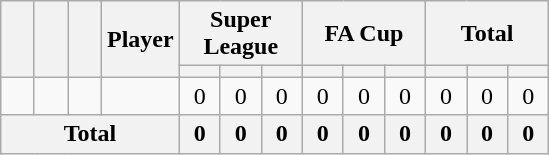<table class="wikitable sortable" style="text-align:center;">
<tr>
<th rowspan=2 width=15></th>
<th rowspan=2 width=15></th>
<th rowspan=2 width=15></th>
<th rowspan=2>Player</th>
<th colspan="3" style="text-align:center;"><strong>Super League</strong></th>
<th colspan="3" style="text-align:center;"><strong>FA Cup</strong></th>
<th colspan="3" style="text-align:center;"><strong>Total</strong></th>
</tr>
<tr>
<th width=20></th>
<th width=20></th>
<th width=20></th>
<th width=20></th>
<th width=20></th>
<th width=20></th>
<th width=20></th>
<th width=20></th>
<th width=20></th>
</tr>
<tr>
<td></td>
<td></td>
<td></td>
<td></td>
<td>0</td>
<td>0</td>
<td>0</td>
<td>0</td>
<td>0</td>
<td>0</td>
<td>0</td>
<td>0</td>
<td>0</td>
</tr>
<tr>
<th colspan="4"><strong>Total</strong></th>
<th><strong>0</strong></th>
<th><strong>0</strong></th>
<th><strong>0</strong></th>
<th><strong>0</strong></th>
<th><strong>0</strong></th>
<th><strong>0</strong></th>
<th><strong>0</strong></th>
<th><strong>0</strong></th>
<th><strong>0</strong></th>
</tr>
</table>
